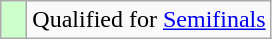<table class="wikitable">
<tr>
<td width=10px bgcolor=ccffcc></td>
<td>Qualified for <a href='#'>Semifinals</a></td>
</tr>
</table>
